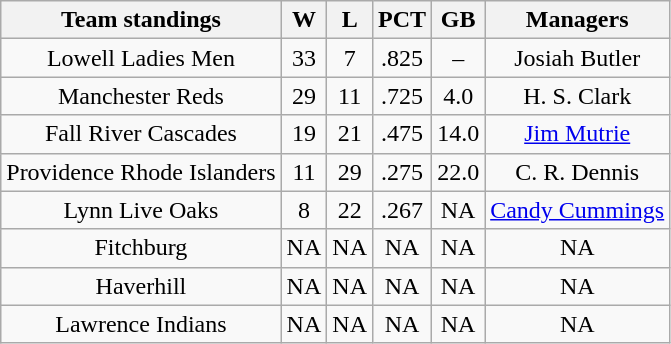<table class="wikitable">
<tr>
<th>Team standings</th>
<th>W</th>
<th>L</th>
<th>PCT</th>
<th>GB</th>
<th>Managers</th>
</tr>
<tr align=center>
<td>Lowell Ladies Men</td>
<td>33</td>
<td>7</td>
<td>.825</td>
<td>–</td>
<td>Josiah Butler</td>
</tr>
<tr align=center>
<td>Manchester Reds</td>
<td>29</td>
<td>11</td>
<td>.725</td>
<td>4.0</td>
<td>H. S. Clark</td>
</tr>
<tr align=center>
<td>Fall River Cascades</td>
<td>19</td>
<td>21</td>
<td>.475</td>
<td>14.0</td>
<td><a href='#'>Jim Mutrie</a></td>
</tr>
<tr align=center>
<td>Providence Rhode Islanders</td>
<td>11</td>
<td>29</td>
<td>.275</td>
<td>22.0</td>
<td>C. R. Dennis</td>
</tr>
<tr align=center>
<td>Lynn Live Oaks</td>
<td>8</td>
<td>22</td>
<td>.267</td>
<td>NA</td>
<td><a href='#'>Candy Cummings</a></td>
</tr>
<tr align=center>
<td>Fitchburg</td>
<td>NA</td>
<td>NA</td>
<td>NA</td>
<td>NA</td>
<td>NA</td>
</tr>
<tr align=center>
<td>Haverhill</td>
<td>NA</td>
<td>NA</td>
<td>NA</td>
<td>NA</td>
<td>NA</td>
</tr>
<tr align=center>
<td>Lawrence Indians</td>
<td>NA</td>
<td>NA</td>
<td>NA</td>
<td>NA</td>
<td>NA</td>
</tr>
</table>
